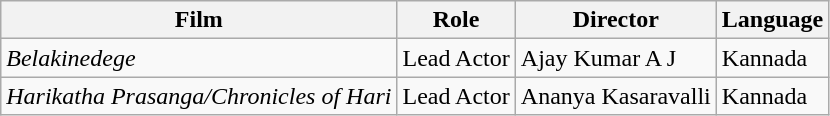<table class="wikitable">
<tr>
<th>Film</th>
<th>Role</th>
<th>Director</th>
<th>Language</th>
</tr>
<tr>
<td><em>Belakinedege</em></td>
<td>Lead Actor</td>
<td>Ajay Kumar A J</td>
<td>Kannada</td>
</tr>
<tr>
<td><em>Harikatha Prasanga/Chronicles of Hari</em></td>
<td>Lead Actor</td>
<td>Ananya Kasaravalli</td>
<td>Kannada</td>
</tr>
</table>
